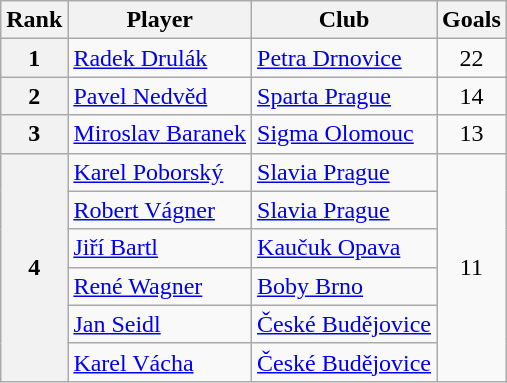<table class="wikitable" style="text-align:center">
<tr>
<th>Rank</th>
<th>Player</th>
<th>Club</th>
<th>Goals</th>
</tr>
<tr>
<th>1</th>
<td align="left"> <a href='#'>Radek Drulák</a></td>
<td align="left"><a href='#'>Petra Drnovice</a></td>
<td>22</td>
</tr>
<tr>
<th>2</th>
<td align="left"> <a href='#'>Pavel Nedvěd</a></td>
<td align="left"><a href='#'>Sparta Prague</a></td>
<td>14</td>
</tr>
<tr>
<th>3</th>
<td align="left"> <a href='#'>Miroslav Baranek</a></td>
<td align="left"><a href='#'>Sigma Olomouc</a></td>
<td>13</td>
</tr>
<tr>
<th rowspan="6">4</th>
<td align="left"> <a href='#'>Karel Poborský</a></td>
<td align="left"><a href='#'>Slavia Prague</a></td>
<td rowspan="6">11</td>
</tr>
<tr>
<td align="left"> <a href='#'>Robert Vágner</a></td>
<td align="left"><a href='#'>Slavia Prague</a></td>
</tr>
<tr>
<td align="left"> <a href='#'>Jiří Bartl</a></td>
<td align="left"><a href='#'>Kaučuk Opava</a></td>
</tr>
<tr>
<td align="left"> <a href='#'>René Wagner</a></td>
<td align="left"><a href='#'>Boby Brno</a></td>
</tr>
<tr>
<td align="left"> <a href='#'>Jan Seidl</a></td>
<td align="left"><a href='#'>České Budějovice</a></td>
</tr>
<tr>
<td align="left"> <a href='#'>Karel Vácha</a></td>
<td align="left"><a href='#'>České Budějovice</a></td>
</tr>
</table>
